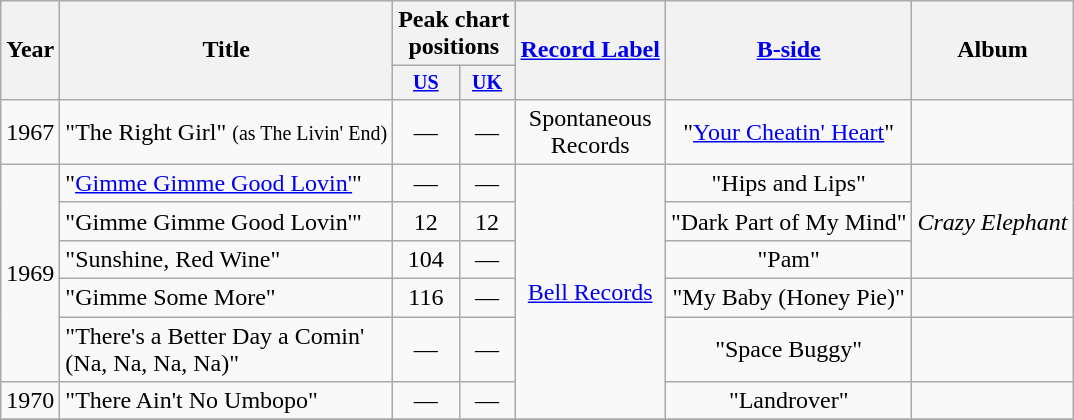<table class="wikitable" style=text-align:center;>
<tr>
<th rowspan="2">Year</th>
<th rowspan="2">Title</th>
<th colspan="2">Peak chart<br>positions</th>
<th rowspan="2"><a href='#'>Record Label</a></th>
<th rowspan="2"><a href='#'>B-side</a></th>
<th rowspan="2">Album</th>
</tr>
<tr style="font-size:smaller;">
<th align=centre><a href='#'>US</a></th>
<th align=centre><a href='#'>UK</a></th>
</tr>
<tr>
<td rowspan="1">1967</td>
<td align=left>"The Right Girl" <small>(as The Livin' End)</small></td>
<td>—</td>
<td>—</td>
<td rowspan="1">Spontaneous<br>Records</td>
<td>"<a href='#'>Your Cheatin' Heart</a>"</td>
<td rowspan="1"></td>
</tr>
<tr>
<td rowspan="5">1969</td>
<td align=left>"<a href='#'>Gimme Gimme Good Lovin'</a>"</td>
<td>—</td>
<td>—</td>
<td rowspan="6"><a href='#'>Bell Records</a></td>
<td>"Hips and Lips"</td>
<td rowspan="3"><em>Crazy Elephant</em></td>
</tr>
<tr>
<td align=left>"Gimme Gimme Good Lovin'"</td>
<td>12</td>
<td>12</td>
<td>"Dark Part of My Mind"</td>
</tr>
<tr>
<td align=left>"Sunshine, Red Wine"</td>
<td>104</td>
<td>—</td>
<td>"Pam"</td>
</tr>
<tr>
<td align=left>"Gimme Some More"</td>
<td>116</td>
<td>—</td>
<td>"My Baby (Honey Pie)"</td>
<td rowspan="1"></td>
</tr>
<tr>
<td align=left>"There's a Better Day a Comin'<br>(Na, Na, Na, Na)"</td>
<td>—</td>
<td>—</td>
<td>"Space Buggy"</td>
<td rowspan="1"></td>
</tr>
<tr>
<td rowspan="1">1970</td>
<td align=left>"There Ain't No Umbopo"</td>
<td>—</td>
<td>—</td>
<td>"Landrover"</td>
<td rowspan="1"></td>
</tr>
<tr>
</tr>
</table>
